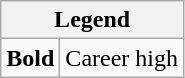<table class="wikitable">
<tr>
<th colspan="2">Legend</th>
</tr>
<tr>
<td><strong>Bold</strong></td>
<td>Career high</td>
</tr>
</table>
